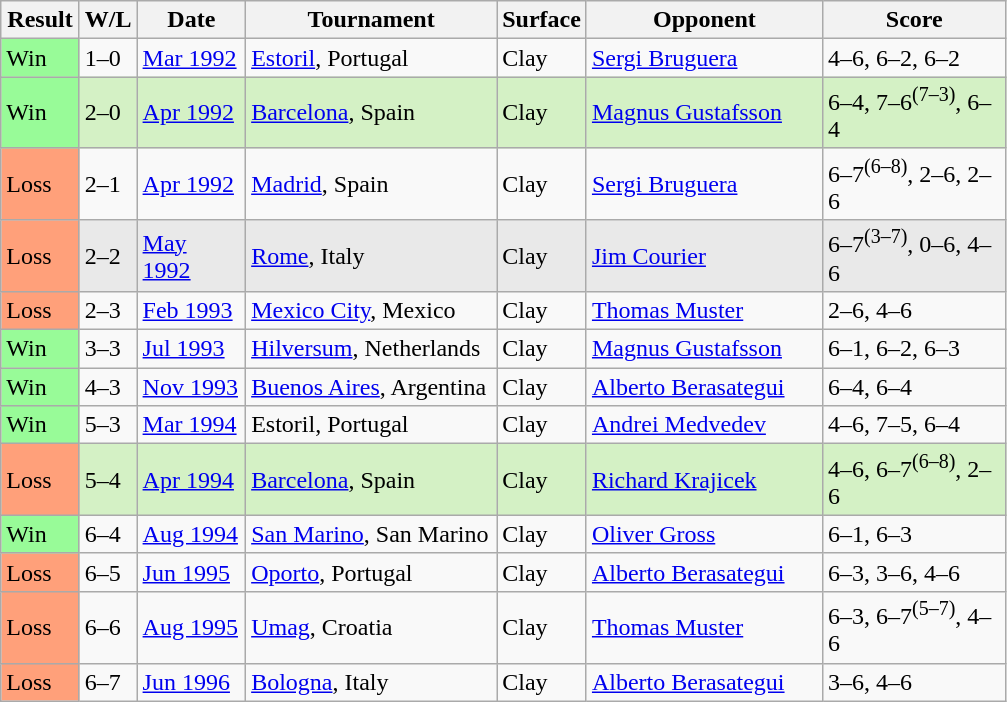<table class="sortable wikitable">
<tr>
<th style="width:45px">Result</th>
<th style="width:30px" class="unsortable">W/L</th>
<th style="width:65px">Date</th>
<th style="width:160px">Tournament</th>
<th style="width:50px">Surface</th>
<th style="width:150px">Opponent</th>
<th style="width:115px" class="unsortable">Score</th>
</tr>
<tr>
<td style="background:#98fb98;">Win</td>
<td>1–0</td>
<td><a href='#'>Mar 1992</a></td>
<td><a href='#'>Estoril</a>, Portugal</td>
<td>Clay</td>
<td> <a href='#'>Sergi Bruguera</a></td>
<td>4–6, 6–2, 6–2</td>
</tr>
<tr bgcolor="#d4f1c5">
<td style="background:#98fb98;">Win</td>
<td>2–0</td>
<td><a href='#'>Apr 1992</a></td>
<td><a href='#'>Barcelona</a>, Spain</td>
<td>Clay</td>
<td> <a href='#'>Magnus Gustafsson</a></td>
<td>6–4, 7–6<sup>(7–3)</sup>, 6–4</td>
</tr>
<tr>
<td style="background:#ffa07a;">Loss</td>
<td>2–1</td>
<td><a href='#'>Apr 1992</a></td>
<td><a href='#'>Madrid</a>, Spain</td>
<td>Clay</td>
<td> <a href='#'>Sergi Bruguera</a></td>
<td>6–7<sup>(6–8)</sup>, 2–6, 2–6</td>
</tr>
<tr bgcolor="#e9e9e9">
<td style="background:#ffa07a;">Loss</td>
<td>2–2</td>
<td><a href='#'>May 1992</a></td>
<td><a href='#'>Rome</a>, Italy</td>
<td>Clay</td>
<td> <a href='#'>Jim Courier</a></td>
<td>6–7<sup>(3–7)</sup>, 0–6, 4–6</td>
</tr>
<tr>
<td style="background:#ffa07a;">Loss</td>
<td>2–3</td>
<td><a href='#'>Feb 1993</a></td>
<td><a href='#'>Mexico City</a>, Mexico</td>
<td>Clay</td>
<td> <a href='#'>Thomas Muster</a></td>
<td>2–6, 4–6</td>
</tr>
<tr>
<td style="background:#98fb98;">Win</td>
<td>3–3</td>
<td><a href='#'>Jul 1993</a></td>
<td><a href='#'>Hilversum</a>, Netherlands</td>
<td>Clay</td>
<td> <a href='#'>Magnus Gustafsson</a></td>
<td>6–1, 6–2, 6–3</td>
</tr>
<tr>
<td style="background:#98fb98;">Win</td>
<td>4–3</td>
<td><a href='#'>Nov 1993</a></td>
<td><a href='#'>Buenos Aires</a>, Argentina</td>
<td>Clay</td>
<td> <a href='#'>Alberto Berasategui</a></td>
<td>6–4, 6–4</td>
</tr>
<tr>
<td style="background:#98fb98;">Win</td>
<td>5–3</td>
<td><a href='#'>Mar 1994</a></td>
<td>Estoril, Portugal</td>
<td>Clay</td>
<td> <a href='#'>Andrei Medvedev</a></td>
<td>4–6, 7–5, 6–4</td>
</tr>
<tr bgcolor="#d4f1c5">
<td style="background:#ffa07a;">Loss</td>
<td>5–4</td>
<td><a href='#'>Apr 1994</a></td>
<td><a href='#'>Barcelona</a>, Spain</td>
<td>Clay</td>
<td> <a href='#'>Richard Krajicek</a></td>
<td>4–6, 6–7<sup>(6–8)</sup>, 2–6</td>
</tr>
<tr>
<td style="background:#98fb98;">Win</td>
<td>6–4</td>
<td><a href='#'>Aug 1994</a></td>
<td><a href='#'>San Marino</a>, San Marino</td>
<td>Clay</td>
<td> <a href='#'>Oliver Gross</a></td>
<td>6–1, 6–3</td>
</tr>
<tr>
<td style="background:#ffa07a;">Loss</td>
<td>6–5</td>
<td><a href='#'>Jun 1995</a></td>
<td><a href='#'>Oporto</a>, Portugal</td>
<td>Clay</td>
<td> <a href='#'>Alberto Berasategui</a></td>
<td>6–3, 3–6, 4–6</td>
</tr>
<tr>
<td style="background:#ffa07a;">Loss</td>
<td>6–6</td>
<td><a href='#'>Aug 1995</a></td>
<td><a href='#'>Umag</a>, Croatia</td>
<td>Clay</td>
<td> <a href='#'>Thomas Muster</a></td>
<td>6–3, 6–7<sup>(5–7)</sup>, 4–6</td>
</tr>
<tr>
<td style="background:#ffa07a;">Loss</td>
<td>6–7</td>
<td><a href='#'>Jun 1996</a></td>
<td><a href='#'>Bologna</a>, Italy</td>
<td>Clay</td>
<td> <a href='#'>Alberto Berasategui</a></td>
<td>3–6, 4–6</td>
</tr>
</table>
